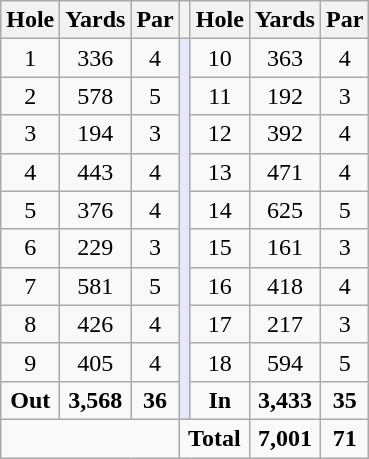<table class=wikitable style="text-align: center">
<tr>
<th>Hole</th>
<th>Yards</th>
<th>Par</th>
<th></th>
<th>Hole</th>
<th>Yards</th>
<th>Par</th>
</tr>
<tr>
<td>1</td>
<td>336</td>
<td>4</td>
<td rowspan=10 style="background:#E6E8FA;"></td>
<td>10</td>
<td>363</td>
<td>4</td>
</tr>
<tr>
<td>2</td>
<td>578</td>
<td>5</td>
<td>11</td>
<td>192</td>
<td>3</td>
</tr>
<tr>
<td>3</td>
<td>194</td>
<td>3</td>
<td>12</td>
<td>392</td>
<td>4</td>
</tr>
<tr>
<td>4</td>
<td>443</td>
<td>4</td>
<td>13</td>
<td>471</td>
<td>4</td>
</tr>
<tr>
<td>5</td>
<td>376</td>
<td>4</td>
<td>14</td>
<td>625</td>
<td>5</td>
</tr>
<tr>
<td>6</td>
<td>229</td>
<td>3</td>
<td>15</td>
<td>161</td>
<td>3</td>
</tr>
<tr>
<td>7</td>
<td>581</td>
<td>5</td>
<td>16</td>
<td>418</td>
<td>4</td>
</tr>
<tr>
<td>8</td>
<td>426</td>
<td>4</td>
<td>17</td>
<td>217</td>
<td>3</td>
</tr>
<tr>
<td>9</td>
<td>405</td>
<td>4</td>
<td>18</td>
<td>594</td>
<td>5</td>
</tr>
<tr>
<td><strong>Out</strong></td>
<td><strong>3,568</strong></td>
<td><strong>36</strong></td>
<td><strong>In</strong></td>
<td><strong>3,433</strong></td>
<td><strong>35</strong></td>
</tr>
<tr>
<td colspan=3 align=left></td>
<td colspan=2><strong>Total</strong></td>
<td><strong>7,001</strong></td>
<td><strong>71</strong></td>
</tr>
</table>
